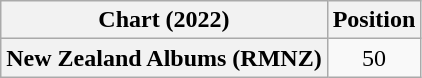<table class="wikitable plainrowheaders" style="text-align:center">
<tr>
<th scope="col">Chart (2022)</th>
<th scope="col">Position</th>
</tr>
<tr>
<th scope="row">New Zealand Albums (RMNZ)</th>
<td>50</td>
</tr>
</table>
